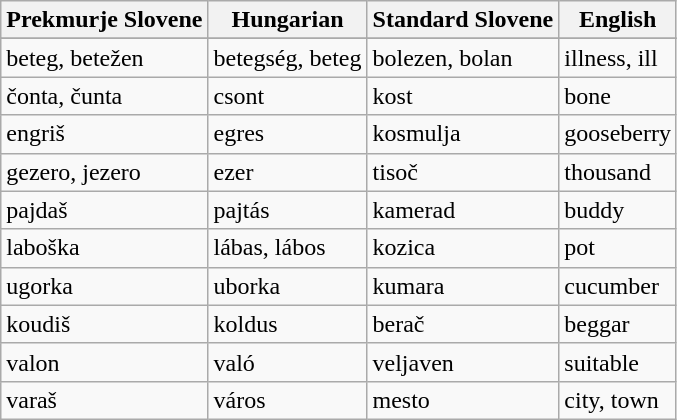<table class="wikitable">
<tr>
<th>Prekmurje Slovene</th>
<th>Hungarian</th>
<th>Standard Slovene</th>
<th>English</th>
</tr>
<tr>
</tr>
<tr>
<td>beteg, betežen</td>
<td>betegség, beteg</td>
<td>bolezen, bolan</td>
<td>illness, ill</td>
</tr>
<tr>
<td>čonta, čunta</td>
<td>csont</td>
<td>kost</td>
<td>bone</td>
</tr>
<tr>
<td>engriš</td>
<td>egres</td>
<td>kosmulja</td>
<td>gooseberry</td>
</tr>
<tr>
<td>gezero, jezero</td>
<td>ezer</td>
<td>tisoč</td>
<td>thousand</td>
</tr>
<tr>
<td>pajdaš</td>
<td>pajtás</td>
<td>kamerad</td>
<td>buddy</td>
</tr>
<tr>
<td>laboška</td>
<td>lábas, lábos</td>
<td>kozica</td>
<td>pot</td>
</tr>
<tr>
<td>ugorka</td>
<td>uborka</td>
<td>kumara</td>
<td>cucumber</td>
</tr>
<tr>
<td>koudiš</td>
<td>koldus</td>
<td>berač</td>
<td>beggar</td>
</tr>
<tr>
<td>valon</td>
<td>való</td>
<td>veljaven</td>
<td>suitable</td>
</tr>
<tr>
<td>varaš</td>
<td>város</td>
<td>mesto</td>
<td>city, town</td>
</tr>
</table>
